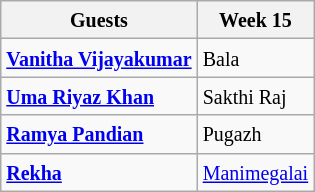<table class="wikitable">
<tr>
<th><small><strong>Guests</strong></small></th>
<th><small> Week 15</small></th>
</tr>
<tr>
<td><a href='#'><small><strong>Vanitha Vijayakumar</strong></small></a></td>
<td><small>Bala</small></td>
</tr>
<tr>
<td><a href='#'><small><strong>Uma Riyaz Khan</strong></small></a></td>
<td><small>Sakthi Raj</small></td>
</tr>
<tr>
<td><a href='#'><small><strong>Ramya Pandian</strong></small></a></td>
<td><small>Pugazh</small></td>
</tr>
<tr>
<td><a href='#'><small><strong>Rekha</strong></small></a></td>
<td><small><a href='#'>Manimegalai</a></small></td>
</tr>
</table>
